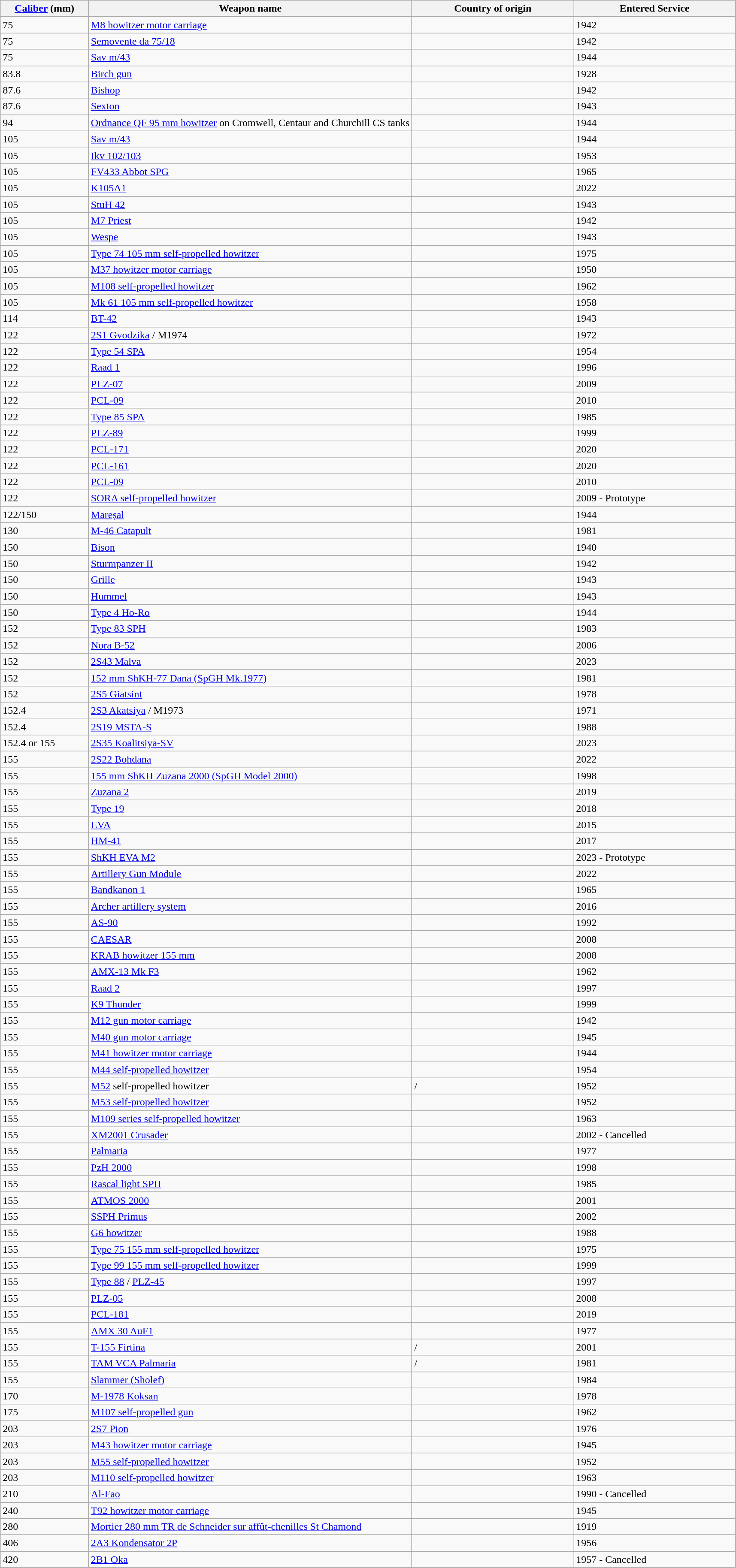<table class="wikitable sortable" style="font-size:100%;">
<tr>
<th width="12%"><a href='#'>Caliber</a> (mm)</th>
<th width="44%">Weapon name</th>
<th width="22%">Country of origin</th>
<th>Entered Service</th>
</tr>
<tr>
<td>75</td>
<td><a href='#'>M8 howitzer motor carriage</a></td>
<td></td>
<td>1942</td>
</tr>
<tr>
<td>75</td>
<td><a href='#'>Semovente da 75/18</a></td>
<td></td>
<td>1942</td>
</tr>
<tr>
<td>75</td>
<td><a href='#'>Sav m/43</a></td>
<td></td>
<td>1944</td>
</tr>
<tr>
<td>83.8</td>
<td><a href='#'>Birch gun</a></td>
<td></td>
<td>1928</td>
</tr>
<tr>
<td>87.6</td>
<td><a href='#'>Bishop</a></td>
<td></td>
<td>1942</td>
</tr>
<tr>
<td>87.6</td>
<td><a href='#'>Sexton</a></td>
<td></td>
<td>1943</td>
</tr>
<tr>
<td>94</td>
<td><a href='#'>Ordnance QF 95 mm howitzer</a> on Cromwell, Centaur and Churchill CS tanks</td>
<td></td>
<td>1944</td>
</tr>
<tr>
<td>105</td>
<td><a href='#'>Sav m/43</a></td>
<td></td>
<td>1944</td>
</tr>
<tr>
<td>105</td>
<td><a href='#'>Ikv 102/103</a></td>
<td></td>
<td>1953</td>
</tr>
<tr>
<td>105</td>
<td><a href='#'>FV433 Abbot SPG</a></td>
<td></td>
<td>1965</td>
</tr>
<tr>
<td>105</td>
<td><a href='#'>K105A1</a></td>
<td></td>
<td>2022</td>
</tr>
<tr>
<td>105</td>
<td><a href='#'>StuH 42</a></td>
<td></td>
<td>1943</td>
</tr>
<tr>
<td>105</td>
<td><a href='#'>M7 Priest</a></td>
<td></td>
<td>1942</td>
</tr>
<tr>
<td>105</td>
<td><a href='#'>Wespe</a></td>
<td></td>
<td>1943</td>
</tr>
<tr>
<td>105</td>
<td><a href='#'>Type 74 105 mm self-propelled howitzer</a></td>
<td></td>
<td>1975</td>
</tr>
<tr>
<td>105</td>
<td><a href='#'>M37 howitzer motor carriage</a></td>
<td></td>
<td>1950</td>
</tr>
<tr>
<td>105</td>
<td><a href='#'>M108 self-propelled howitzer</a></td>
<td></td>
<td>1962</td>
</tr>
<tr>
<td>105</td>
<td><a href='#'>Mk 61 105 mm self-propelled howitzer</a></td>
<td></td>
<td>1958</td>
</tr>
<tr>
<td>114</td>
<td><a href='#'>BT-42</a></td>
<td></td>
<td>1943</td>
</tr>
<tr>
<td>122</td>
<td><a href='#'>2S1 Gvodzika</a> / M1974</td>
<td></td>
<td>1972</td>
</tr>
<tr>
<td>122</td>
<td><a href='#'>Type 54 SPA</a></td>
<td></td>
<td>1954</td>
</tr>
<tr>
<td>122</td>
<td><a href='#'>Raad 1</a></td>
<td></td>
<td>1996</td>
</tr>
<tr>
<td>122</td>
<td><a href='#'>PLZ-07</a></td>
<td></td>
<td>2009</td>
</tr>
<tr>
<td>122</td>
<td><a href='#'>PCL-09</a></td>
<td></td>
<td>2010</td>
</tr>
<tr>
<td>122</td>
<td><a href='#'>Type 85 SPA</a></td>
<td></td>
<td>1985</td>
</tr>
<tr>
<td>122</td>
<td><a href='#'>PLZ-89</a></td>
<td></td>
<td>1999</td>
</tr>
<tr>
<td>122</td>
<td><a href='#'>PCL-171</a></td>
<td></td>
<td>2020</td>
</tr>
<tr>
<td>122</td>
<td><a href='#'>PCL-161</a></td>
<td></td>
<td>2020</td>
</tr>
<tr>
<td>122</td>
<td><a href='#'>PCL-09</a></td>
<td></td>
<td>2010</td>
</tr>
<tr>
<td>122</td>
<td><a href='#'>SORA self-propelled howitzer</a></td>
<td></td>
<td>2009 - Prototype</td>
</tr>
<tr>
<td>122/150</td>
<td><a href='#'>Mareșal</a></td>
<td></td>
<td>1944</td>
</tr>
<tr>
<td>130</td>
<td><a href='#'>M-46 Catapult</a></td>
<td></td>
<td>1981</td>
</tr>
<tr>
<td>150</td>
<td><a href='#'>Bison</a></td>
<td></td>
<td>1940</td>
</tr>
<tr>
<td>150</td>
<td><a href='#'>Sturmpanzer II</a></td>
<td></td>
<td>1942</td>
</tr>
<tr>
<td>150</td>
<td><a href='#'>Grille</a></td>
<td></td>
<td>1943</td>
</tr>
<tr>
<td>150</td>
<td><a href='#'>Hummel</a></td>
<td></td>
<td>1943</td>
</tr>
<tr>
<td>150</td>
<td><a href='#'>Type 4 Ho-Ro</a></td>
<td></td>
<td>1944</td>
</tr>
<tr>
<td>152</td>
<td><a href='#'>Type 83 SPH</a></td>
<td></td>
<td>1983</td>
</tr>
<tr>
<td>152</td>
<td><a href='#'>Nora B-52</a></td>
<td></td>
<td>2006</td>
</tr>
<tr>
<td>152</td>
<td><a href='#'>2S43 Malva</a></td>
<td></td>
<td>2023</td>
</tr>
<tr>
<td>152</td>
<td><a href='#'>152 mm ShKH-77 Dana (SpGH Mk.1977)</a></td>
<td></td>
<td>1981</td>
</tr>
<tr>
<td>152</td>
<td><a href='#'>2S5 Giatsint</a></td>
<td></td>
<td>1978</td>
</tr>
<tr>
<td>152.4</td>
<td><a href='#'>2S3 Akatsiya</a> / M1973</td>
<td></td>
<td>1971</td>
</tr>
<tr>
<td>152.4</td>
<td><a href='#'>2S19 MSTA-S</a></td>
<td></td>
<td>1988</td>
</tr>
<tr>
<td>152.4 or 155</td>
<td><a href='#'>2S35 Koalitsiya-SV</a></td>
<td></td>
<td>2023</td>
</tr>
<tr>
<td>155</td>
<td><a href='#'>2S22 Bohdana</a></td>
<td></td>
<td>2022</td>
</tr>
<tr>
<td>155</td>
<td><a href='#'>155 mm ShKH Zuzana 2000 (SpGH Model 2000)</a></td>
<td></td>
<td>1998</td>
</tr>
<tr>
<td>155</td>
<td><a href='#'>Zuzana 2</a></td>
<td></td>
<td>2019</td>
</tr>
<tr>
<td>155</td>
<td><a href='#'>Type 19</a></td>
<td></td>
<td>2018</td>
</tr>
<tr>
<td>155</td>
<td><a href='#'>EVA</a></td>
<td></td>
<td>2015</td>
</tr>
<tr>
<td>155</td>
<td><a href='#'>HM-41</a></td>
<td></td>
<td>2017</td>
</tr>
<tr>
<td>155</td>
<td><a href='#'>ShKH EVA M2</a></td>
<td></td>
<td>2023 - Prototype</td>
</tr>
<tr>
<td>155</td>
<td><a href='#'>Artillery Gun Module</a></td>
<td></td>
<td>2022</td>
</tr>
<tr>
<td>155</td>
<td><a href='#'>Bandkanon 1</a></td>
<td></td>
<td>1965</td>
</tr>
<tr>
<td>155</td>
<td><a href='#'>Archer artillery system</a></td>
<td></td>
<td>2016</td>
</tr>
<tr>
<td>155</td>
<td><a href='#'>AS-90</a></td>
<td></td>
<td>1992</td>
</tr>
<tr>
<td>155</td>
<td><a href='#'>CAESAR</a></td>
<td></td>
<td>2008</td>
</tr>
<tr>
<td>155</td>
<td><a href='#'>KRAB howitzer 155 mm</a></td>
<td></td>
<td>2008</td>
</tr>
<tr>
<td>155</td>
<td><a href='#'>AMX-13 Mk F3</a></td>
<td></td>
<td>1962</td>
</tr>
<tr>
<td>155</td>
<td><a href='#'>Raad 2</a></td>
<td></td>
<td>1997</td>
</tr>
<tr>
<td>155</td>
<td><a href='#'>K9 Thunder</a></td>
<td></td>
<td>1999</td>
</tr>
<tr>
<td>155</td>
<td><a href='#'>M12 gun motor carriage</a></td>
<td></td>
<td>1942</td>
</tr>
<tr>
<td>155</td>
<td><a href='#'>M40 gun motor carriage</a></td>
<td></td>
<td>1945</td>
</tr>
<tr>
<td>155</td>
<td><a href='#'>M41 howitzer motor carriage</a></td>
<td></td>
<td>1944</td>
</tr>
<tr>
<td>155</td>
<td><a href='#'>M44 self-propelled howitzer</a></td>
<td></td>
<td>1954</td>
</tr>
<tr>
<td>155</td>
<td><a href='#'>M52</a> self-propelled howitzer</td>
<td> / </td>
<td>1952</td>
</tr>
<tr>
<td>155</td>
<td><a href='#'>M53 self-propelled howitzer</a></td>
<td></td>
<td>1952</td>
</tr>
<tr>
<td>155</td>
<td><a href='#'>M109 series self-propelled howitzer</a></td>
<td></td>
<td>1963</td>
</tr>
<tr>
<td>155</td>
<td><a href='#'>XM2001 Crusader</a></td>
<td></td>
<td>2002 - Cancelled</td>
</tr>
<tr>
<td>155</td>
<td><a href='#'>Palmaria</a></td>
<td></td>
<td>1977</td>
</tr>
<tr>
<td>155</td>
<td><a href='#'>PzH 2000</a></td>
<td></td>
<td>1998</td>
</tr>
<tr>
<td>155</td>
<td><a href='#'>Rascal light SPH</a></td>
<td></td>
<td>1985</td>
</tr>
<tr>
<td>155</td>
<td><a href='#'>ATMOS 2000</a></td>
<td></td>
<td>2001</td>
</tr>
<tr>
<td>155</td>
<td><a href='#'>SSPH Primus</a></td>
<td></td>
<td>2002</td>
</tr>
<tr>
<td>155</td>
<td><a href='#'>G6 howitzer</a></td>
<td></td>
<td>1988</td>
</tr>
<tr>
<td>155</td>
<td><a href='#'>Type 75 155 mm self-propelled howitzer</a></td>
<td></td>
<td>1975</td>
</tr>
<tr>
<td>155</td>
<td><a href='#'>Type 99 155 mm self-propelled howitzer</a></td>
<td></td>
<td>1999</td>
</tr>
<tr>
<td>155</td>
<td><a href='#'>Type 88</a> / <a href='#'>PLZ-45</a></td>
<td></td>
<td>1997</td>
</tr>
<tr>
<td>155</td>
<td><a href='#'>PLZ-05</a></td>
<td></td>
<td>2008</td>
</tr>
<tr>
<td>155</td>
<td><a href='#'>PCL-181</a></td>
<td></td>
<td>2019</td>
</tr>
<tr>
<td>155</td>
<td><a href='#'>AMX 30 AuF1</a></td>
<td></td>
<td>1977</td>
</tr>
<tr>
<td>155</td>
<td><a href='#'>T-155 Firtina</a></td>
<td> / </td>
<td>2001</td>
</tr>
<tr>
<td>155</td>
<td><a href='#'>TAM VCA Palmaria</a></td>
<td> / </td>
<td>1981</td>
</tr>
<tr>
<td>155</td>
<td><a href='#'>Slammer (Sholef)</a></td>
<td></td>
<td>1984</td>
</tr>
<tr>
<td>170</td>
<td><a href='#'>M-1978 Koksan</a></td>
<td></td>
<td>1978</td>
</tr>
<tr>
<td>175</td>
<td><a href='#'>M107 self-propelled gun</a></td>
<td></td>
<td>1962</td>
</tr>
<tr>
<td>203</td>
<td><a href='#'>2S7 Pion</a></td>
<td></td>
<td>1976</td>
</tr>
<tr>
<td>203</td>
<td><a href='#'>M43 howitzer motor carriage</a></td>
<td></td>
<td>1945</td>
</tr>
<tr>
<td>203</td>
<td><a href='#'>M55 self-propelled howitzer</a></td>
<td></td>
<td>1952</td>
</tr>
<tr>
<td>203</td>
<td><a href='#'>M110 self-propelled howitzer</a></td>
<td></td>
<td>1963</td>
</tr>
<tr>
<td>210</td>
<td><a href='#'>Al-Fao</a></td>
<td></td>
<td>1990 - Cancelled</td>
</tr>
<tr>
<td>240</td>
<td><a href='#'>T92 howitzer motor carriage</a></td>
<td></td>
<td>1945</td>
</tr>
<tr>
<td>280</td>
<td><a href='#'>Mortier 280 mm TR de Schneider sur affût-chenilles St Chamond</a></td>
<td></td>
<td>1919</td>
</tr>
<tr>
<td>406</td>
<td><a href='#'>2A3 Kondensator 2P</a></td>
<td></td>
<td>1956</td>
</tr>
<tr>
<td>420</td>
<td><a href='#'>2B1 Oka</a></td>
<td></td>
<td>1957 - Cancelled</td>
</tr>
</table>
